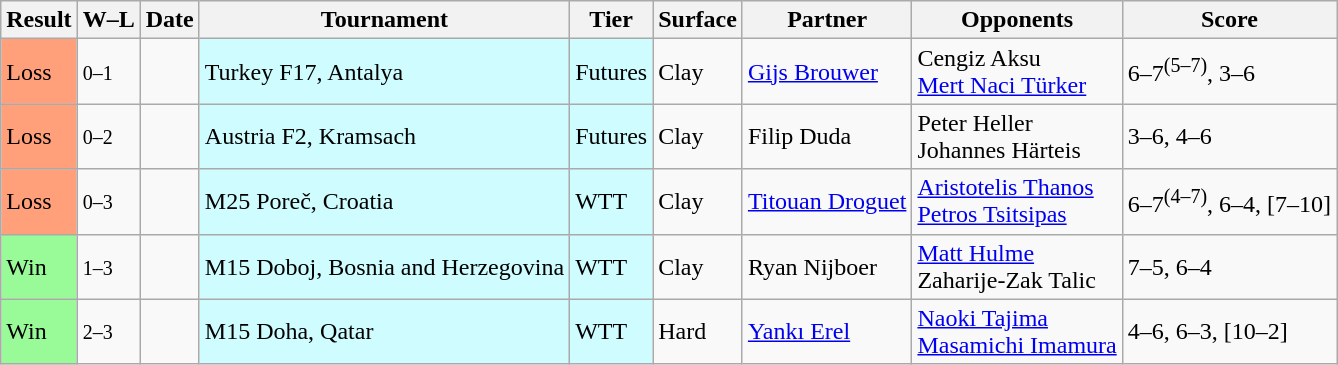<table class="sortable wikitable">
<tr>
<th>Result</th>
<th class="unsortable">W–L</th>
<th>Date</th>
<th>Tournament</th>
<th>Tier</th>
<th>Surface</th>
<th>Partner</th>
<th>Opponents</th>
<th class="unsortable">Score</th>
</tr>
<tr>
<td bgcolor=FFA07A>Loss</td>
<td><small>0–1</small></td>
<td></td>
<td style="background:#cffcff;">Turkey F17, Antalya</td>
<td style="background:#cffcff;">Futures</td>
<td>Clay</td>
<td> <a href='#'>Gijs Brouwer</a></td>
<td> Cengiz Aksu <br> <a href='#'>Mert Naci Türker</a></td>
<td>6–7<sup>(5–7)</sup>, 3–6</td>
</tr>
<tr>
<td bgcolor=FFA07A>Loss</td>
<td><small>0–2</small></td>
<td></td>
<td style="background:#cffcff;">Austria F2, Kramsach</td>
<td style="background:#cffcff;">Futures</td>
<td>Clay</td>
<td> Filip Duda</td>
<td> Peter Heller <br> Johannes Härteis</td>
<td>3–6, 4–6</td>
</tr>
<tr>
<td bgcolor=FFA07A>Loss</td>
<td><small>0–3</small></td>
<td></td>
<td style="background:#cffcff;">M25 Poreč, Croatia</td>
<td style="background:#cffcff;">WTT</td>
<td>Clay</td>
<td> <a href='#'>Titouan Droguet</a></td>
<td> <a href='#'>Aristotelis Thanos</a> <br> <a href='#'>Petros Tsitsipas</a></td>
<td>6–7<sup>(4–7)</sup>, 6–4, [7–10]</td>
</tr>
<tr>
<td bgcolor=98FB98>Win</td>
<td><small>1–3</small></td>
<td></td>
<td style="background:#cffcff;">M15 Doboj, Bosnia and Herzegovina</td>
<td style="background:#cffcff;">WTT</td>
<td>Clay</td>
<td> Ryan Nijboer</td>
<td> <a href='#'>Matt Hulme</a> <br> Zaharije-Zak Talic</td>
<td>7–5, 6–4</td>
</tr>
<tr>
<td bgcolor=98FB98>Win</td>
<td><small>2–3</small></td>
<td></td>
<td style="background:#cffcff;">M15 Doha, Qatar</td>
<td style="background:#cffcff;">WTT</td>
<td>Hard</td>
<td> <a href='#'>Yankı Erel</a></td>
<td> <a href='#'>Naoki Tajima</a><br> <a href='#'>Masamichi Imamura</a></td>
<td>4–6, 6–3, [10–2]</td>
</tr>
</table>
